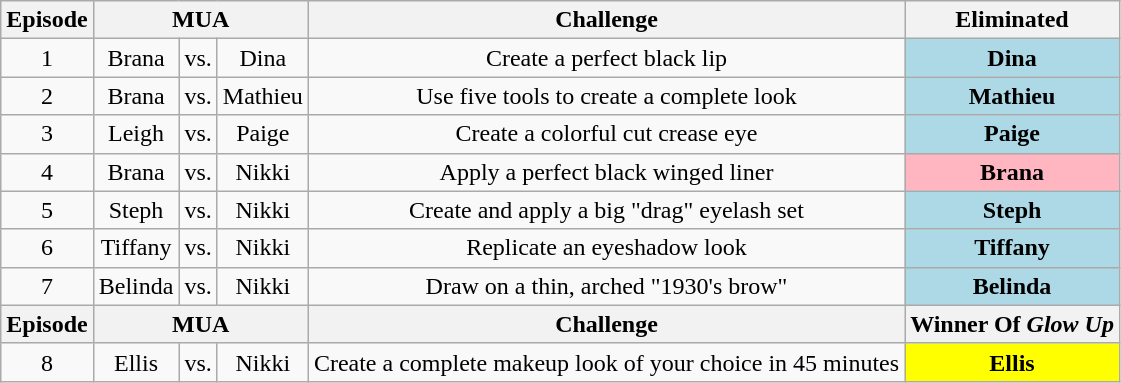<table class="wikitable" border="2" style="text-align:center">
<tr>
<th>Episode</th>
<th colspan="3">MUA</th>
<th>Challenge</th>
<th>Eliminated</th>
</tr>
<tr>
<td>1</td>
<td>Brana</td>
<td>vs.</td>
<td>Dina</td>
<td>Create a perfect black lip</td>
<td style="background: lightblue"><strong>Dina</strong></td>
</tr>
<tr>
<td>2</td>
<td>Brana</td>
<td>vs.</td>
<td>Mathieu</td>
<td>Use five tools to create a complete look </td>
<td style="background: lightblue"><strong>Mathieu</strong></td>
</tr>
<tr>
<td>3</td>
<td>Leigh</td>
<td>vs.</td>
<td>Paige</td>
<td>Create a colorful cut crease eye </td>
<td style="background:lightblue"><strong>Paige</strong></td>
</tr>
<tr>
<td>4</td>
<td>Brana</td>
<td>vs.</td>
<td>Nikki</td>
<td>Apply a perfect black winged liner</td>
<td style="background: lightpink"><strong>Brana</strong></td>
</tr>
<tr>
<td>5</td>
<td>Steph</td>
<td>vs.</td>
<td>Nikki</td>
<td>Create and apply a big "drag" eyelash set</td>
<td style="background:lightblue"><strong>Steph</strong></td>
</tr>
<tr>
<td>6</td>
<td>Tiffany</td>
<td>vs.</td>
<td>Nikki</td>
<td>Replicate an eyeshadow look </td>
<td style="background: lightblue"><strong>Tiffany</strong></td>
</tr>
<tr>
<td>7</td>
<td>Belinda</td>
<td>vs.</td>
<td>Nikki</td>
<td>Draw on a thin, arched "1930's brow"</td>
<td style="background:lightblue"><strong>Belinda</strong></td>
</tr>
<tr>
<th>Episode</th>
<th colspan="3">MUA</th>
<th>Challenge</th>
<th>Winner Of <em>Glow Up</em></th>
</tr>
<tr>
<td>8 </td>
<td>Ellis</td>
<td>vs.</td>
<td>Nikki</td>
<td>Create a complete makeup look of your choice in 45 minutes</td>
<td style="background: yellow"><strong>Ellis </strong></td>
</tr>
</table>
